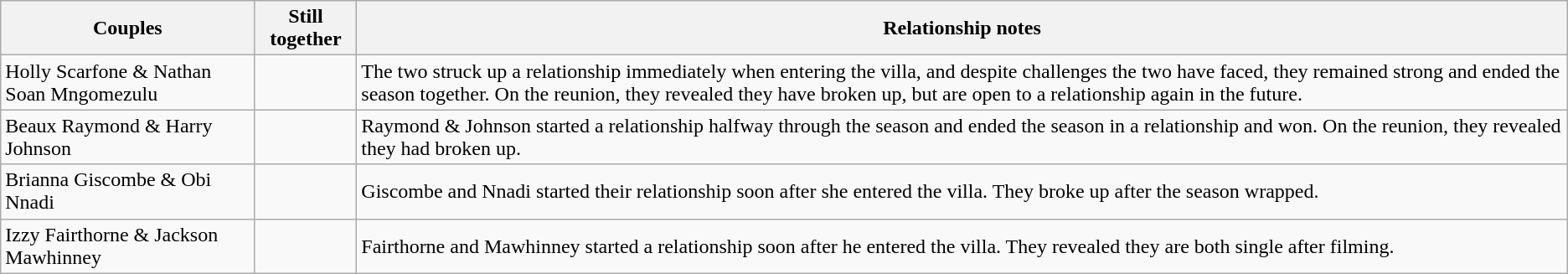<table class="wikitable plainrowheaders" style="text-align: left;">
<tr>
<th scope="col">Couples</th>
<th scope="col">Still together</th>
<th scope="col">Relationship notes</th>
</tr>
<tr>
<td>Holly Scarfone & Nathan Soan Mngomezulu</td>
<td></td>
<td>The two struck up a relationship immediately when entering the villa, and despite challenges the two have faced, they remained strong and ended the season together. On the reunion, they revealed they have broken up, but are open to a relationship again in the future.</td>
</tr>
<tr>
<td>Beaux Raymond & Harry Johnson</td>
<td></td>
<td>Raymond & Johnson started a relationship halfway through the season and ended the season in a relationship and won. On the reunion, they revealed they had broken up.</td>
</tr>
<tr>
<td>Brianna Giscombe & Obi Nnadi</td>
<td></td>
<td>Giscombe and Nnadi started their relationship soon after she entered the villa. They broke up after the season wrapped.</td>
</tr>
<tr>
<td>Izzy Fairthorne & Jackson Mawhinney</td>
<td></td>
<td>Fairthorne and Mawhinney started a relationship soon after he entered the villa. They revealed they are both single after filming.</td>
</tr>
</table>
